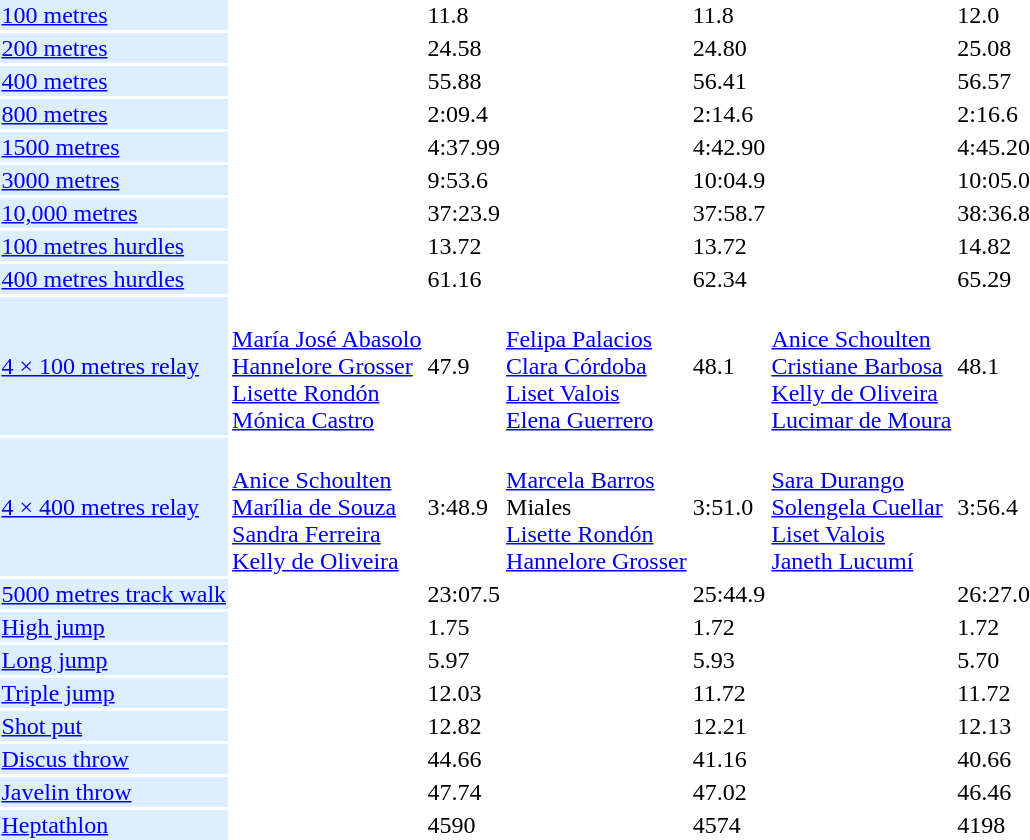<table>
<tr>
<td bgcolor = DDEEFF><a href='#'>100 metres</a></td>
<td></td>
<td>11.8</td>
<td></td>
<td>11.8</td>
<td></td>
<td>12.0</td>
</tr>
<tr>
<td bgcolor = DDEEFF><a href='#'>200 metres</a></td>
<td></td>
<td>24.58</td>
<td></td>
<td>24.80</td>
<td></td>
<td>25.08</td>
</tr>
<tr>
<td bgcolor = DDEEFF><a href='#'>400 metres</a></td>
<td></td>
<td>55.88</td>
<td></td>
<td>56.41</td>
<td></td>
<td>56.57</td>
</tr>
<tr>
<td bgcolor = DDEEFF><a href='#'>800 metres</a></td>
<td></td>
<td>2:09.4</td>
<td></td>
<td>2:14.6</td>
<td></td>
<td>2:16.6</td>
</tr>
<tr>
<td bgcolor = DDEEFF><a href='#'>1500 metres</a></td>
<td></td>
<td>4:37.99</td>
<td></td>
<td>4:42.90</td>
<td></td>
<td>4:45.20</td>
</tr>
<tr>
<td bgcolor = DDEEFF><a href='#'>3000 metres</a></td>
<td></td>
<td>9:53.6</td>
<td></td>
<td>10:04.9</td>
<td></td>
<td>10:05.0</td>
</tr>
<tr>
<td bgcolor = DDEEFF><a href='#'>10,000 metres</a></td>
<td></td>
<td>37:23.9</td>
<td></td>
<td>37:58.7</td>
<td></td>
<td>38:36.8</td>
</tr>
<tr>
<td bgcolor = DDEEFF><a href='#'>100 metres hurdles</a></td>
<td></td>
<td>13.72</td>
<td></td>
<td>13.72</td>
<td></td>
<td>14.82</td>
</tr>
<tr>
<td bgcolor = DDEEFF><a href='#'>400 metres hurdles</a></td>
<td></td>
<td>61.16</td>
<td></td>
<td>62.34</td>
<td></td>
<td>65.29</td>
</tr>
<tr>
<td bgcolor = DDEEFF><a href='#'>4 × 100 metres relay</a></td>
<td><br><a href='#'>María José Abasolo</a><br><a href='#'>Hannelore Grosser</a><br><a href='#'>Lisette Rondón</a><br><a href='#'>Mónica Castro</a></td>
<td>47.9</td>
<td><br><a href='#'>Felipa Palacios</a><br><a href='#'>Clara Córdoba</a><br><a href='#'>Liset Valois</a><br><a href='#'>Elena Guerrero</a></td>
<td>48.1</td>
<td><br><a href='#'>Anice Schoulten</a><br><a href='#'>Cristiane Barbosa</a><br><a href='#'>Kelly de Oliveira</a><br><a href='#'>Lucimar de Moura</a></td>
<td>48.1</td>
</tr>
<tr>
<td bgcolor = DDEEFF><a href='#'>4 × 400 metres relay</a></td>
<td><br><a href='#'>Anice Schoulten</a><br><a href='#'>Marília de Souza</a><br><a href='#'>Sandra Ferreira</a><br><a href='#'>Kelly de Oliveira</a></td>
<td>3:48.9</td>
<td><br><a href='#'>Marcela Barros</a><br>Miales<br><a href='#'>Lisette Rondón</a><br><a href='#'>Hannelore Grosser</a></td>
<td>3:51.0</td>
<td><br><a href='#'>Sara Durango</a><br><a href='#'>Solengela Cuellar</a><br><a href='#'>Liset Valois</a><br><a href='#'>Janeth Lucumí</a></td>
<td>3:56.4</td>
</tr>
<tr>
<td bgcolor = DDEEFF><a href='#'>5000 metres track walk</a></td>
<td></td>
<td>23:07.5</td>
<td></td>
<td>25:44.9</td>
<td></td>
<td>26:27.0</td>
</tr>
<tr>
<td bgcolor = DDEEFF><a href='#'>High jump</a></td>
<td></td>
<td>1.75</td>
<td></td>
<td>1.72</td>
<td></td>
<td>1.72</td>
</tr>
<tr>
<td bgcolor = DDEEFF><a href='#'>Long jump</a></td>
<td></td>
<td>5.97</td>
<td></td>
<td>5.93</td>
<td></td>
<td>5.70</td>
</tr>
<tr>
<td bgcolor = DDEEFF><a href='#'>Triple jump</a></td>
<td></td>
<td>12.03</td>
<td></td>
<td>11.72</td>
<td></td>
<td>11.72</td>
</tr>
<tr>
<td bgcolor = DDEEFF><a href='#'>Shot put</a></td>
<td></td>
<td>12.82</td>
<td></td>
<td>12.21</td>
<td></td>
<td>12.13</td>
</tr>
<tr>
<td bgcolor = DDEEFF><a href='#'>Discus throw</a></td>
<td></td>
<td>44.66</td>
<td></td>
<td>41.16</td>
<td></td>
<td>40.66</td>
</tr>
<tr>
<td bgcolor = DDEEFF><a href='#'>Javelin throw</a></td>
<td></td>
<td>47.74</td>
<td></td>
<td>47.02</td>
<td></td>
<td>46.46</td>
</tr>
<tr>
<td bgcolor = DDEEFF><a href='#'>Heptathlon</a></td>
<td></td>
<td>4590</td>
<td></td>
<td>4574</td>
<td></td>
<td>4198</td>
</tr>
</table>
